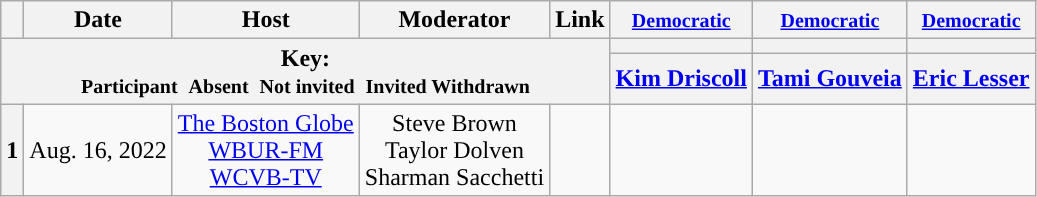<table class="wikitable" style="text-align:center;">
<tr>
<th scope="col"></th>
<th scope="col">Date</th>
<th scope="col">Host</th>
<th scope="col">Moderator</th>
<th scope="col">Link</th>
<th scope="col"><small><a href='#'>Democratic</a></small></th>
<th scope="col"><small><a href='#'>Democratic</a></small></th>
<th scope="col"><small><a href='#'>Democratic</a></small></th>
</tr>
<tr>
<th colspan="5" rowspan="2">Key:<br> <small>Participant </small>  <small>Absent </small>  <small>Not invited </small>  <small>Invited  Withdrawn</small></th>
<th scope="col" style="background:"></th>
<th scope="col" style="background:"></th>
<th scope="col" style="background:"></th>
</tr>
<tr>
<th scope="col"><a href='#'>Kim Driscoll</a></th>
<th scope="col"><a href='#'>Tami Gouveia</a></th>
<th scope="col"><a href='#'>Eric Lesser</a></th>
</tr>
<tr>
<th>1</th>
<td style="white-space:nowrap;">Aug. 16, 2022</td>
<td style="white-space:nowrap;"><a href='#'>The Boston Globe</a><br><a href='#'>WBUR-FM</a><br><a href='#'>WCVB-TV</a></td>
<td style="white-space:nowrap;">Steve Brown<br>Taylor Dolven<br>Sharman Sacchetti</td>
<td style="white-space:nowrap;"></td>
<td></td>
<td></td>
<td></td>
</tr>
</table>
